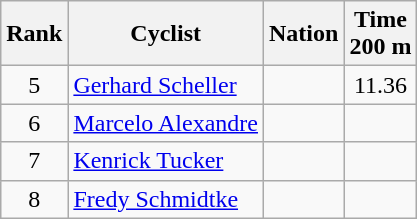<table class="wikitable sortable" style="text-align:center">
<tr>
<th>Rank</th>
<th>Cyclist</th>
<th>Nation</th>
<th>Time<br>200 m</th>
</tr>
<tr>
<td>5</td>
<td align=left><a href='#'>Gerhard Scheller</a></td>
<td align=left></td>
<td>11.36</td>
</tr>
<tr>
<td>6</td>
<td align=left><a href='#'>Marcelo Alexandre</a></td>
<td align=left></td>
<td></td>
</tr>
<tr>
<td>7</td>
<td align=left><a href='#'>Kenrick Tucker</a></td>
<td align=left></td>
<td></td>
</tr>
<tr>
<td>8</td>
<td align=left><a href='#'>Fredy Schmidtke</a></td>
<td align=left></td>
<td></td>
</tr>
</table>
